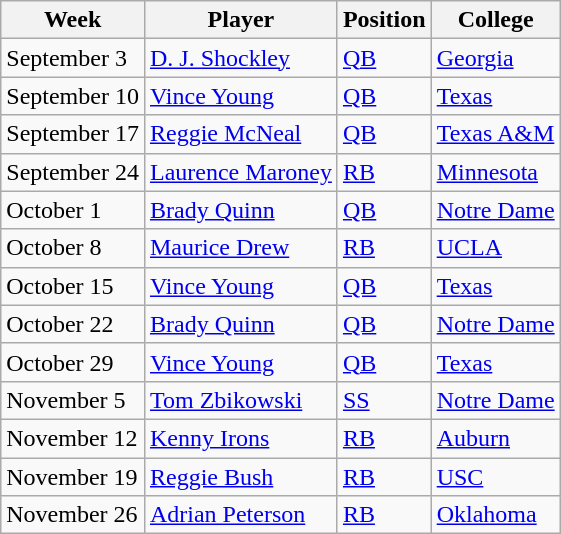<table class="wikitable">
<tr>
<th>Week</th>
<th>Player</th>
<th>Position</th>
<th>College</th>
</tr>
<tr>
<td>September 3</td>
<td><a href='#'>D. J. Shockley</a></td>
<td><a href='#'>QB</a></td>
<td><a href='#'>Georgia</a></td>
</tr>
<tr>
<td>September 10</td>
<td><a href='#'>Vince Young</a></td>
<td><a href='#'>QB</a></td>
<td><a href='#'>Texas</a></td>
</tr>
<tr>
<td>September 17</td>
<td><a href='#'>Reggie McNeal</a></td>
<td><a href='#'>QB</a></td>
<td><a href='#'>Texas A&M</a></td>
</tr>
<tr>
<td>September 24</td>
<td><a href='#'>Laurence Maroney</a></td>
<td><a href='#'>RB</a></td>
<td><a href='#'>Minnesota</a></td>
</tr>
<tr>
<td>October 1</td>
<td><a href='#'>Brady Quinn</a></td>
<td><a href='#'>QB</a></td>
<td><a href='#'>Notre Dame</a></td>
</tr>
<tr>
<td>October 8</td>
<td><a href='#'>Maurice Drew</a></td>
<td><a href='#'>RB</a></td>
<td><a href='#'>UCLA</a></td>
</tr>
<tr>
<td>October 15</td>
<td><a href='#'>Vince Young</a></td>
<td><a href='#'>QB</a></td>
<td><a href='#'>Texas</a></td>
</tr>
<tr>
<td>October 22</td>
<td><a href='#'>Brady Quinn</a></td>
<td><a href='#'>QB</a></td>
<td><a href='#'>Notre Dame</a></td>
</tr>
<tr>
<td>October 29</td>
<td><a href='#'>Vince Young</a></td>
<td><a href='#'>QB</a></td>
<td><a href='#'>Texas</a></td>
</tr>
<tr>
<td>November 5</td>
<td><a href='#'>Tom Zbikowski</a></td>
<td><a href='#'>SS</a></td>
<td><a href='#'>Notre Dame</a></td>
</tr>
<tr>
<td>November 12</td>
<td><a href='#'>Kenny Irons</a></td>
<td><a href='#'>RB</a></td>
<td><a href='#'>Auburn</a></td>
</tr>
<tr>
<td>November 19</td>
<td><a href='#'>Reggie Bush</a></td>
<td><a href='#'>RB</a></td>
<td><a href='#'>USC</a></td>
</tr>
<tr>
<td>November 26</td>
<td><a href='#'>Adrian Peterson</a></td>
<td><a href='#'>RB</a></td>
<td><a href='#'>Oklahoma</a></td>
</tr>
</table>
